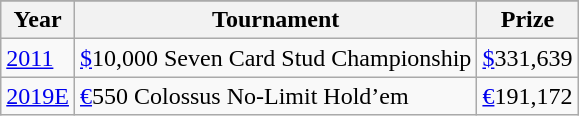<table class="wikitable">
<tr>
</tr>
<tr>
<th>Year</th>
<th>Tournament</th>
<th>Prize</th>
</tr>
<tr>
<td><a href='#'>2011</a></td>
<td><a href='#'>$</a>10,000 Seven Card Stud Championship</td>
<td><a href='#'>$</a>331,639</td>
</tr>
<tr>
<td><a href='#'>2019E</a></td>
<td><a href='#'>€</a>550 Colossus No-Limit Hold’em</td>
<td><a href='#'>€</a>191,172</td>
</tr>
</table>
